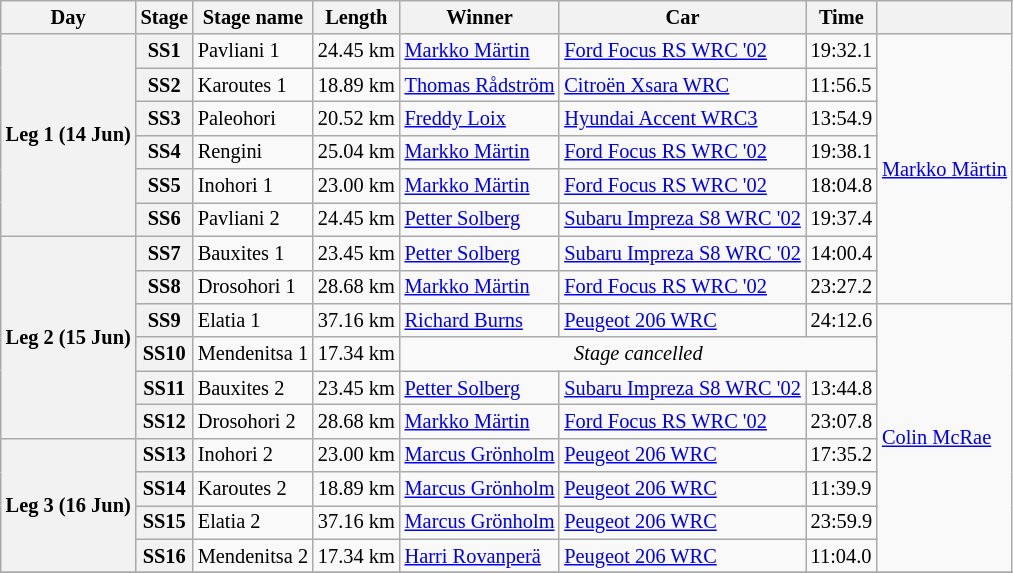<table class="wikitable" style="font-size: 85%;">
<tr>
<th>Day</th>
<th>Stage</th>
<th>Stage name</th>
<th>Length</th>
<th>Winner</th>
<th>Car</th>
<th>Time</th>
<th></th>
</tr>
<tr>
<th rowspan="6">Leg 1 (14 Jun)</th>
<th>SS1</th>
<td>Pavliani 1</td>
<td align="center">24.45 km</td>
<td> <a href='#'>Markko Märtin</a></td>
<td><a href='#'>Ford Focus RS WRC '02</a></td>
<td>19:32.1</td>
<td rowspan="8"> <a href='#'>Markko Märtin</a></td>
</tr>
<tr>
<th>SS2</th>
<td>Karoutes 1</td>
<td align="center">18.89 km</td>
<td> <a href='#'>Thomas Rådström</a></td>
<td><a href='#'>Citroën Xsara WRC</a></td>
<td>11:56.5</td>
</tr>
<tr>
<th>SS3</th>
<td>Paleohori</td>
<td align="center">20.52 km</td>
<td> <a href='#'>Freddy Loix</a></td>
<td><a href='#'>Hyundai Accent WRC3</a></td>
<td>13:54.9</td>
</tr>
<tr>
<th>SS4</th>
<td>Rengini</td>
<td align="center">25.04 km</td>
<td> <a href='#'>Markko Märtin</a></td>
<td><a href='#'>Ford Focus RS WRC '02</a></td>
<td>19:38.1</td>
</tr>
<tr>
<th>SS5</th>
<td>Inohori 1</td>
<td align="center">23.00 km</td>
<td> <a href='#'>Markko Märtin</a></td>
<td><a href='#'>Ford Focus RS WRC '02</a></td>
<td>18:04.8</td>
</tr>
<tr>
<th>SS6</th>
<td>Pavliani 2</td>
<td align="center">24.45 km</td>
<td> <a href='#'>Petter Solberg</a></td>
<td><a href='#'>Subaru Impreza S8 WRC '02</a></td>
<td>19:37.4</td>
</tr>
<tr>
<th rowspan="6">Leg 2 (15 Jun)</th>
<th>SS7</th>
<td>Bauxites 1</td>
<td align="center">23.45 km</td>
<td> <a href='#'>Petter Solberg</a></td>
<td><a href='#'>Subaru Impreza S8 WRC '02</a></td>
<td>14:00.4</td>
</tr>
<tr>
<th>SS8</th>
<td>Drosohori 1</td>
<td align="center">28.68 km</td>
<td> <a href='#'>Markko Märtin</a></td>
<td><a href='#'>Ford Focus RS WRC '02</a></td>
<td>23:27.2</td>
</tr>
<tr>
<th>SS9</th>
<td>Elatia 1</td>
<td align="center">37.16 km</td>
<td> <a href='#'>Richard Burns</a></td>
<td><a href='#'>Peugeot 206 WRC</a></td>
<td>24:12.6</td>
<td rowspan="8"> <a href='#'>Colin McRae</a></td>
</tr>
<tr>
<th>SS10</th>
<td>Mendenitsa 1</td>
<td align="center">17.34 km</td>
<td colspan="3" align="center"><em>Stage cancelled</em></td>
</tr>
<tr>
<th>SS11</th>
<td>Bauxites 2</td>
<td align="center">23.45 km</td>
<td> <a href='#'>Petter Solberg</a></td>
<td><a href='#'>Subaru Impreza S8 WRC '02</a></td>
<td>13:44.8</td>
</tr>
<tr>
<th>SS12</th>
<td>Drosohori 2</td>
<td align="center">28.68 km</td>
<td> <a href='#'>Markko Märtin</a></td>
<td><a href='#'>Ford Focus RS WRC '02</a></td>
<td>23:07.8</td>
</tr>
<tr>
<th rowspan="4">Leg 3 (16 Jun)</th>
<th>SS13</th>
<td>Inohori 2</td>
<td align="center">23.00 km</td>
<td> <a href='#'>Marcus Grönholm</a></td>
<td><a href='#'>Peugeot 206 WRC</a></td>
<td>17:35.2</td>
</tr>
<tr>
<th>SS14</th>
<td>Karoutes 2</td>
<td align="center">18.89 km</td>
<td> <a href='#'>Marcus Grönholm</a></td>
<td><a href='#'>Peugeot 206 WRC</a></td>
<td>11:39.9</td>
</tr>
<tr>
<th>SS15</th>
<td>Elatia 2</td>
<td align="center">37.16 km</td>
<td> <a href='#'>Marcus Grönholm</a></td>
<td><a href='#'>Peugeot 206 WRC</a></td>
<td>23:59.9</td>
</tr>
<tr>
<th>SS16</th>
<td>Mendenitsa 2</td>
<td align="center">17.34 km</td>
<td> <a href='#'>Harri Rovanperä</a></td>
<td><a href='#'>Peugeot 206 WRC</a></td>
<td>11:04.0</td>
</tr>
<tr>
</tr>
</table>
